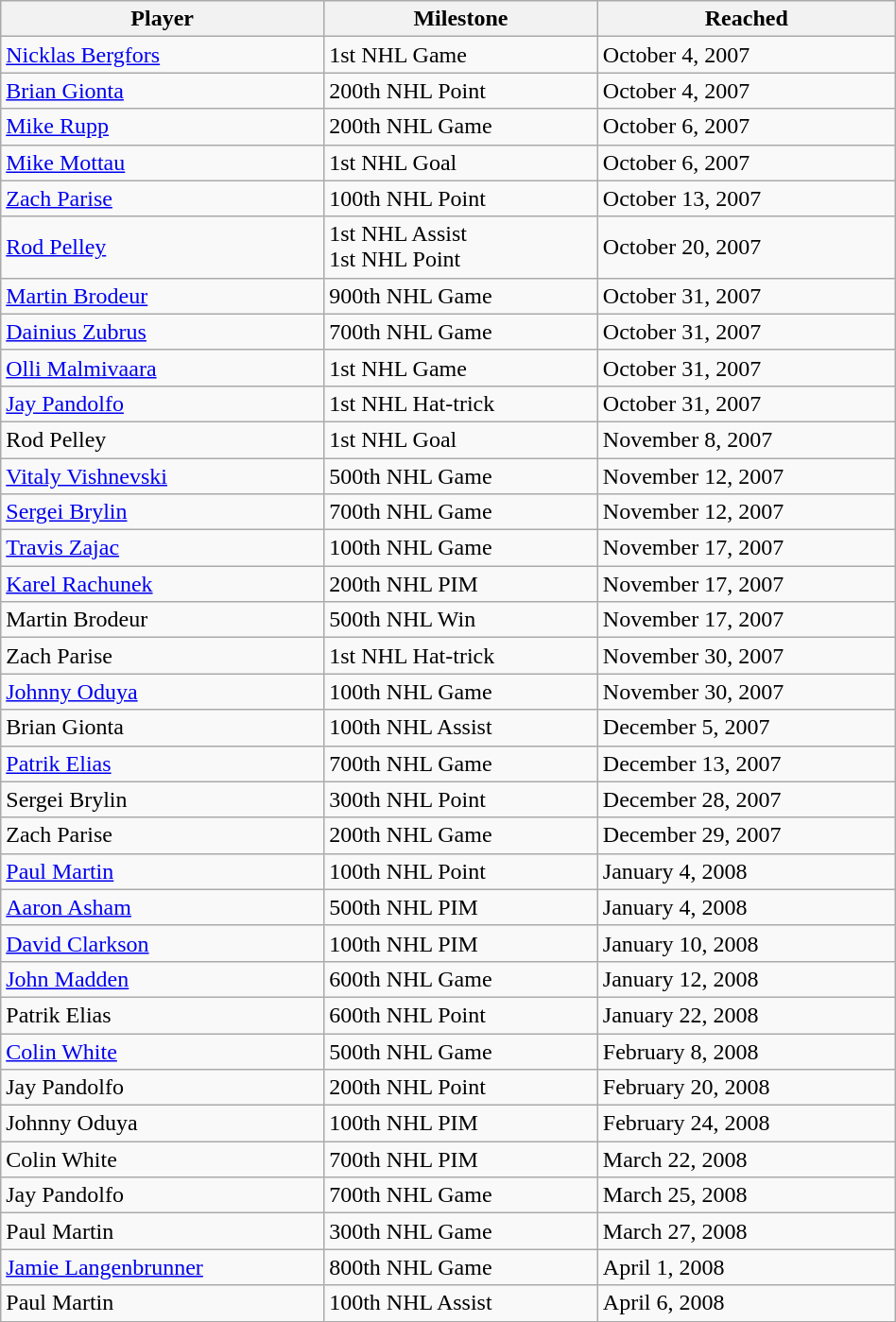<table class="wikitable" width="50%">
<tr>
<th>Player</th>
<th>Milestone</th>
<th>Reached</th>
</tr>
<tr>
<td><a href='#'>Nicklas Bergfors</a></td>
<td>1st NHL Game</td>
<td>October 4, 2007</td>
</tr>
<tr>
<td><a href='#'>Brian Gionta</a></td>
<td>200th NHL Point</td>
<td>October 4, 2007</td>
</tr>
<tr>
<td><a href='#'>Mike Rupp</a></td>
<td>200th NHL Game</td>
<td>October 6, 2007</td>
</tr>
<tr>
<td><a href='#'>Mike Mottau</a></td>
<td>1st NHL Goal</td>
<td>October 6, 2007</td>
</tr>
<tr>
<td><a href='#'>Zach Parise</a></td>
<td>100th NHL Point</td>
<td>October 13, 2007</td>
</tr>
<tr>
<td><a href='#'>Rod Pelley</a></td>
<td>1st NHL Assist<br>1st NHL Point</td>
<td>October 20, 2007</td>
</tr>
<tr>
<td><a href='#'>Martin Brodeur</a></td>
<td>900th NHL Game</td>
<td>October 31, 2007</td>
</tr>
<tr>
<td><a href='#'>Dainius Zubrus</a></td>
<td>700th NHL Game</td>
<td>October 31, 2007</td>
</tr>
<tr>
<td><a href='#'>Olli Malmivaara</a></td>
<td>1st NHL Game</td>
<td>October 31, 2007</td>
</tr>
<tr>
<td><a href='#'>Jay Pandolfo</a></td>
<td>1st NHL Hat-trick</td>
<td>October 31, 2007</td>
</tr>
<tr>
<td>Rod Pelley</td>
<td>1st NHL Goal</td>
<td>November 8, 2007</td>
</tr>
<tr>
<td><a href='#'>Vitaly Vishnevski</a></td>
<td>500th NHL Game</td>
<td>November 12, 2007</td>
</tr>
<tr>
<td><a href='#'>Sergei Brylin</a></td>
<td>700th NHL Game</td>
<td>November 12, 2007</td>
</tr>
<tr>
<td><a href='#'>Travis Zajac</a></td>
<td>100th NHL Game</td>
<td>November 17, 2007</td>
</tr>
<tr>
<td><a href='#'>Karel Rachunek</a></td>
<td>200th NHL PIM</td>
<td>November 17, 2007</td>
</tr>
<tr>
<td>Martin Brodeur</td>
<td>500th NHL Win</td>
<td>November 17, 2007</td>
</tr>
<tr>
<td>Zach Parise</td>
<td>1st NHL Hat-trick</td>
<td>November 30, 2007</td>
</tr>
<tr>
<td><a href='#'>Johnny Oduya</a></td>
<td>100th NHL Game</td>
<td>November 30, 2007</td>
</tr>
<tr>
<td>Brian Gionta</td>
<td>100th NHL Assist</td>
<td>December 5, 2007</td>
</tr>
<tr>
<td><a href='#'>Patrik Elias</a></td>
<td>700th NHL Game</td>
<td>December 13, 2007</td>
</tr>
<tr>
<td>Sergei Brylin</td>
<td>300th NHL Point</td>
<td>December 28, 2007</td>
</tr>
<tr>
<td>Zach Parise</td>
<td>200th NHL Game</td>
<td>December 29, 2007</td>
</tr>
<tr>
<td><a href='#'>Paul Martin</a></td>
<td>100th NHL Point</td>
<td>January 4, 2008</td>
</tr>
<tr>
<td><a href='#'>Aaron Asham</a></td>
<td>500th NHL PIM</td>
<td>January 4, 2008</td>
</tr>
<tr>
<td><a href='#'>David Clarkson</a></td>
<td>100th NHL PIM</td>
<td>January 10, 2008</td>
</tr>
<tr>
<td><a href='#'>John Madden</a></td>
<td>600th NHL Game</td>
<td>January 12, 2008</td>
</tr>
<tr>
<td>Patrik Elias</td>
<td>600th NHL Point</td>
<td>January 22, 2008</td>
</tr>
<tr>
<td><a href='#'>Colin White</a></td>
<td>500th NHL Game</td>
<td>February 8, 2008</td>
</tr>
<tr>
<td>Jay Pandolfo</td>
<td>200th NHL Point</td>
<td>February 20, 2008</td>
</tr>
<tr>
<td>Johnny Oduya</td>
<td>100th NHL PIM</td>
<td>February 24, 2008</td>
</tr>
<tr>
<td>Colin White</td>
<td>700th NHL PIM</td>
<td>March 22, 2008</td>
</tr>
<tr>
<td>Jay Pandolfo</td>
<td>700th NHL Game</td>
<td>March 25, 2008</td>
</tr>
<tr>
<td>Paul Martin</td>
<td>300th NHL Game</td>
<td>March 27, 2008</td>
</tr>
<tr>
<td><a href='#'>Jamie Langenbrunner</a></td>
<td>800th NHL Game</td>
<td>April 1, 2008</td>
</tr>
<tr>
<td>Paul Martin</td>
<td>100th NHL Assist</td>
<td>April 6, 2008</td>
</tr>
</table>
